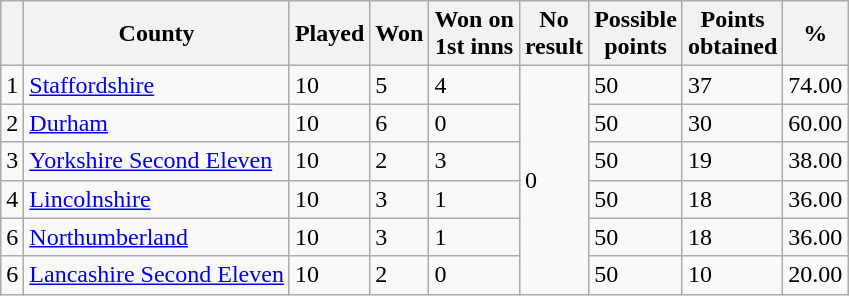<table class="wikitable sortable">
<tr>
<th></th>
<th>County</th>
<th>Played</th>
<th>Won</th>
<th>Won on<br>1st inns</th>
<th>No<br>result</th>
<th>Possible<br>points</th>
<th>Points<br>obtained</th>
<th>%</th>
</tr>
<tr>
<td>1</td>
<td><a href='#'>Staffordshire</a></td>
<td>10</td>
<td>5</td>
<td>4</td>
<td rowspan="6">0</td>
<td>50</td>
<td>37</td>
<td>74.00</td>
</tr>
<tr>
<td>2</td>
<td><a href='#'>Durham</a></td>
<td>10</td>
<td>6</td>
<td>0</td>
<td>50</td>
<td>30</td>
<td>60.00</td>
</tr>
<tr>
<td>3</td>
<td><a href='#'>Yorkshire Second Eleven</a></td>
<td>10</td>
<td>2</td>
<td>3</td>
<td>50</td>
<td>19</td>
<td>38.00</td>
</tr>
<tr>
<td>4</td>
<td><a href='#'>Lincolnshire</a></td>
<td>10</td>
<td>3</td>
<td>1</td>
<td>50</td>
<td>18</td>
<td>36.00</td>
</tr>
<tr>
<td>6</td>
<td><a href='#'>Northumberland</a></td>
<td>10</td>
<td>3</td>
<td>1</td>
<td>50</td>
<td>18</td>
<td>36.00</td>
</tr>
<tr>
<td>6</td>
<td><a href='#'>Lancashire Second Eleven</a></td>
<td>10</td>
<td>2</td>
<td>0</td>
<td>50</td>
<td>10</td>
<td>20.00</td>
</tr>
</table>
